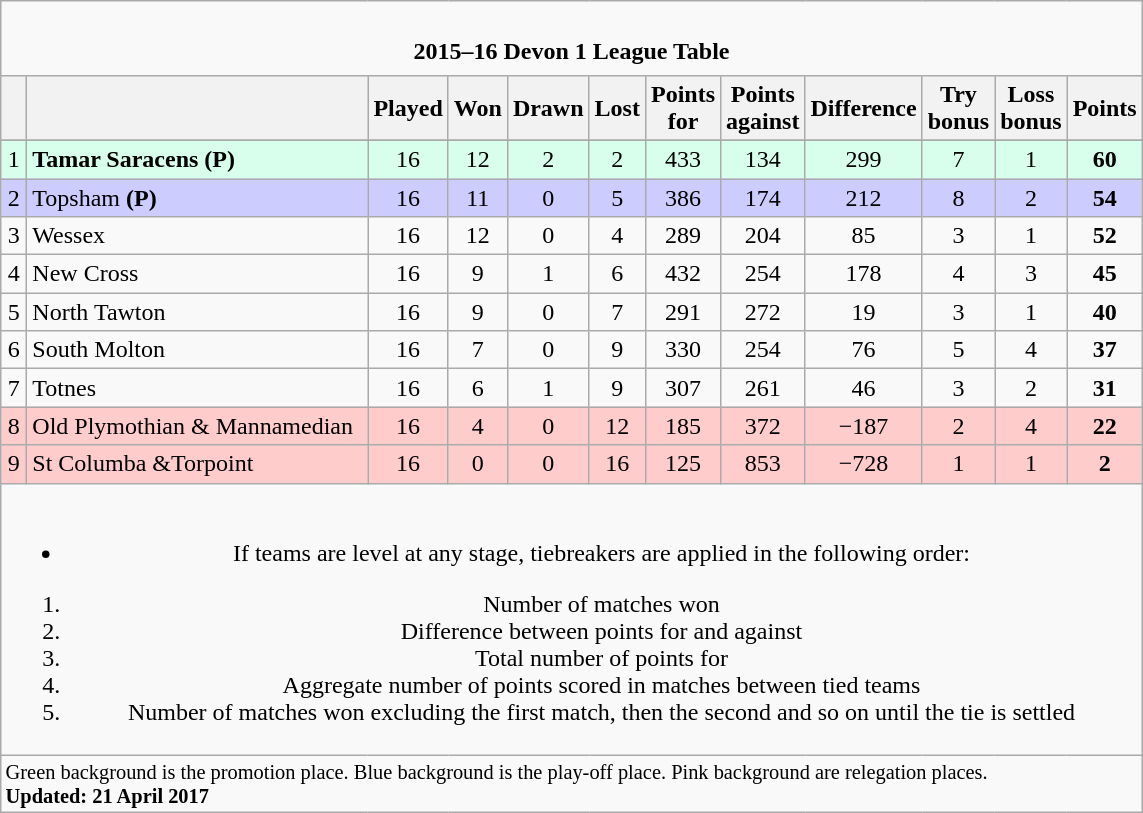<table class="wikitable" style="text-align: center;">
<tr>
<td colspan="12" cellpadding="0" cellspacing="0"><br><table border="0" width="100%" cellpadding="0" cellspacing="0">
<tr>
<td width=20% style="border:0px"></td>
<td style="border:0px"><strong> 2015–16 Devon 1 League Table</strong></td>
<td width=20% style="border:0px"></td>
</tr>
</table>
</td>
</tr>
<tr>
<th bgcolor="#efefef" width="10"></th>
<th bgcolor="#efefef" width="220"></th>
<th bgcolor="#efefef" width="20">Played</th>
<th bgcolor="#efefef" width="20">Won</th>
<th bgcolor="#efefef" width="20">Drawn</th>
<th bgcolor="#efefef" width="20">Lost</th>
<th bgcolor="#efefef" width="20">Points for</th>
<th bgcolor="#efefef" width="20">Points against</th>
<th bgcolor="#efefef" width="20">Difference</th>
<th bgcolor="#efefef" width="20">Try bonus</th>
<th bgcolor="#efefef" width="20">Loss bonus</th>
<th bgcolor="#efefef" width="20">Points</th>
</tr>
<tr bgcolor=#d8ffeb align=center>
</tr>
<tr bgcolor=#d8ffeb align=center>
<td>1</td>
<td align=left><strong>Tamar Saracens</strong> <strong>(P)</strong></td>
<td>16</td>
<td>12</td>
<td>2</td>
<td>2</td>
<td>433</td>
<td>134</td>
<td>299</td>
<td>7</td>
<td>1</td>
<td><strong>60</strong></td>
</tr>
<tr style="background-color:#ccccff;">
<td>2</td>
<td align=left>Topsham <strong>(P)</strong></td>
<td>16</td>
<td>11</td>
<td>0</td>
<td>5</td>
<td>386</td>
<td>174</td>
<td>212</td>
<td>8</td>
<td>2</td>
<td><strong>54</strong></td>
</tr>
<tr>
<td>3</td>
<td align=left>Wessex</td>
<td>16</td>
<td>12</td>
<td>0</td>
<td>4</td>
<td>289</td>
<td>204</td>
<td>85</td>
<td>3</td>
<td>1</td>
<td><strong>52</strong></td>
</tr>
<tr>
<td>4</td>
<td align=left>New Cross</td>
<td>16</td>
<td>9</td>
<td>1</td>
<td>6</td>
<td>432</td>
<td>254</td>
<td>178</td>
<td>4</td>
<td>3</td>
<td><strong>45</strong></td>
</tr>
<tr>
<td>5</td>
<td align=left>North Tawton</td>
<td>16</td>
<td>9</td>
<td>0</td>
<td>7</td>
<td>291</td>
<td>272</td>
<td>19</td>
<td>3</td>
<td>1</td>
<td><strong>40</strong></td>
</tr>
<tr>
<td>6</td>
<td align=left>South Molton</td>
<td>16</td>
<td>7</td>
<td>0</td>
<td>9</td>
<td>330</td>
<td>254</td>
<td>76</td>
<td>5</td>
<td>4</td>
<td><strong>37</strong></td>
</tr>
<tr>
<td>7</td>
<td align=left>Totnes</td>
<td>16</td>
<td>6</td>
<td>1</td>
<td>9</td>
<td>307</td>
<td>261</td>
<td>46</td>
<td>3</td>
<td>2</td>
<td><strong>31</strong></td>
</tr>
<tr bgcolor=#ffcccc>
<td>8</td>
<td align=left>Old Plymothian & Mannamedian</td>
<td>16</td>
<td>4</td>
<td>0</td>
<td>12</td>
<td>185</td>
<td>372</td>
<td>−187</td>
<td>2</td>
<td>4</td>
<td><strong>22</strong></td>
</tr>
<tr bgcolor=#ffcccc>
<td>9</td>
<td align=left>St Columba &Torpoint</td>
<td>16</td>
<td>0</td>
<td>0</td>
<td>16</td>
<td>125</td>
<td>853</td>
<td>−728</td>
<td>1</td>
<td>1</td>
<td><strong>2</strong></td>
</tr>
<tr>
<td colspan="15"><br><ul><li>If teams are level at any stage, tiebreakers are applied in the following order:</li></ul><ol><li>Number of matches won</li><li>Difference between points for and against</li><li>Total number of points for</li><li>Aggregate number of points scored in matches between tied teams</li><li>Number of matches won excluding the first match, then the second and so on until the tie is settled</li></ol></td>
</tr>
<tr | style="text-align:left;" |>
<td colspan="15" style="border:0px;font-size:85%;"><span>Green background</span> is the promotion place. <span>Blue background</span> is the play-off place. <span>Pink background</span> are relegation places.<br><strong>Updated: 21 April 2017</strong><br></td>
</tr>
</table>
